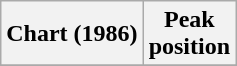<table class="wikitable sortable plainrowheaders" style="text-align:center">
<tr>
<th>Chart (1986)</th>
<th>Peak<br>position</th>
</tr>
<tr>
</tr>
</table>
